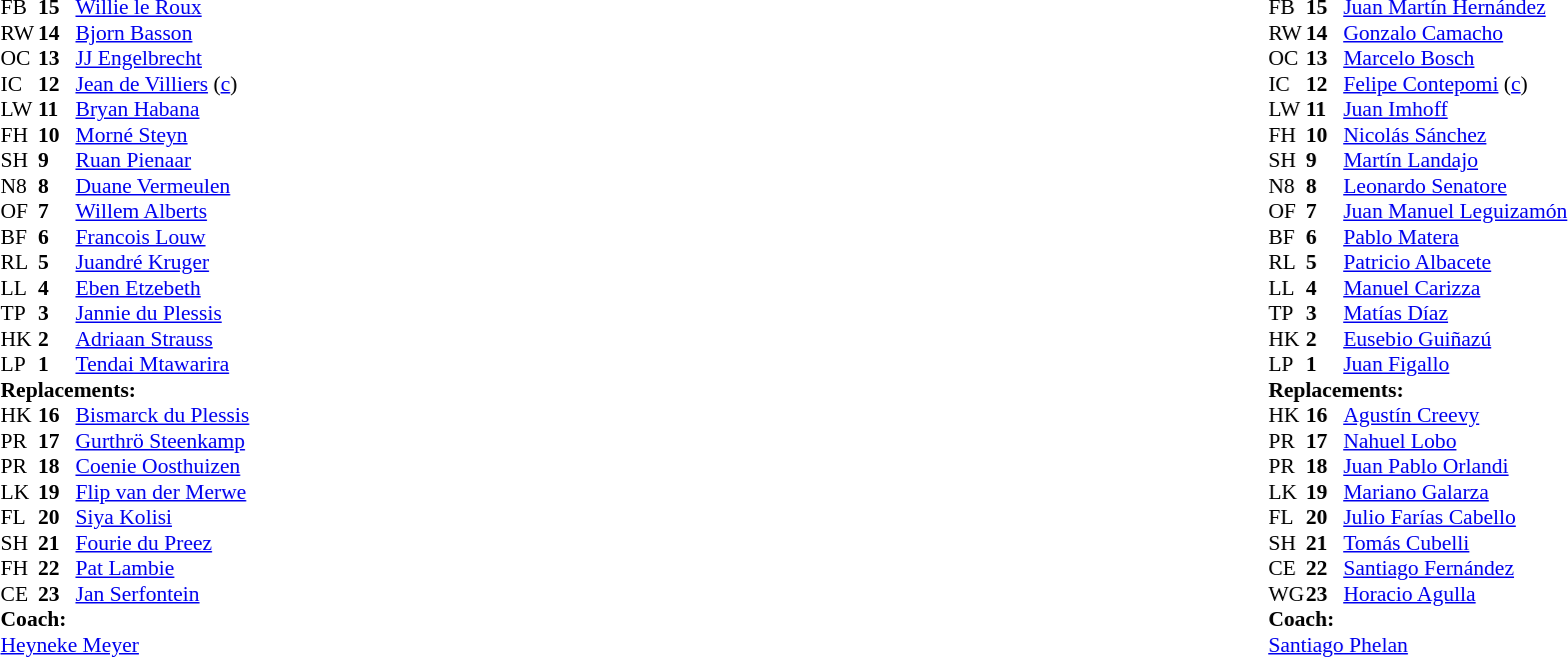<table width="100%">
<tr>
<td valign="top" width="50%"><br><table style="font-size: 90%" cellspacing="0" cellpadding="0">
<tr>
<th width="25"></th>
<th width="25"></th>
</tr>
<tr>
<td>FB</td>
<td><strong>15</strong></td>
<td><a href='#'>Willie le Roux</a></td>
<td></td>
<td></td>
</tr>
<tr>
<td>RW</td>
<td><strong>14</strong></td>
<td><a href='#'>Bjorn Basson</a></td>
</tr>
<tr>
<td>OC</td>
<td><strong>13</strong></td>
<td><a href='#'>JJ Engelbrecht</a></td>
</tr>
<tr>
<td>IC</td>
<td><strong>12</strong></td>
<td><a href='#'>Jean de Villiers</a> (<a href='#'>c</a>)</td>
<td></td>
<td></td>
</tr>
<tr>
<td>LW</td>
<td><strong>11</strong></td>
<td><a href='#'>Bryan Habana</a></td>
</tr>
<tr>
<td>FH</td>
<td><strong>10</strong></td>
<td><a href='#'>Morné Steyn</a></td>
</tr>
<tr>
<td>SH</td>
<td><strong>9</strong></td>
<td><a href='#'>Ruan Pienaar</a></td>
<td></td>
<td></td>
</tr>
<tr>
<td>N8</td>
<td><strong>8</strong></td>
<td><a href='#'>Duane Vermeulen</a></td>
</tr>
<tr>
<td>OF</td>
<td><strong>7</strong></td>
<td><a href='#'>Willem Alberts</a></td>
<td></td>
<td></td>
</tr>
<tr>
<td>BF</td>
<td><strong>6</strong></td>
<td><a href='#'>Francois Louw</a></td>
</tr>
<tr>
<td>RL</td>
<td><strong>5</strong></td>
<td><a href='#'>Juandré Kruger</a></td>
<td></td>
<td></td>
</tr>
<tr>
<td>LL</td>
<td><strong>4</strong></td>
<td><a href='#'>Eben Etzebeth</a></td>
</tr>
<tr>
<td>TP</td>
<td><strong>3</strong></td>
<td><a href='#'>Jannie du Plessis</a></td>
<td></td>
<td></td>
</tr>
<tr>
<td>HK</td>
<td><strong>2</strong></td>
<td><a href='#'>Adriaan Strauss</a></td>
<td></td>
<td></td>
</tr>
<tr>
<td>LP</td>
<td><strong>1</strong></td>
<td><a href='#'>Tendai Mtawarira</a></td>
<td></td>
<td></td>
</tr>
<tr>
<td colspan="3"><strong>Replacements:</strong></td>
</tr>
<tr>
<td>HK</td>
<td><strong>16</strong></td>
<td><a href='#'>Bismarck du Plessis</a></td>
<td></td>
<td></td>
</tr>
<tr>
<td>PR</td>
<td><strong>17</strong></td>
<td><a href='#'>Gurthrö Steenkamp</a></td>
<td></td>
<td></td>
</tr>
<tr>
<td>PR</td>
<td><strong>18</strong></td>
<td><a href='#'>Coenie Oosthuizen</a></td>
<td></td>
<td></td>
</tr>
<tr>
<td>LK</td>
<td><strong>19</strong></td>
<td><a href='#'>Flip van der Merwe</a></td>
<td></td>
<td></td>
</tr>
<tr>
<td>FL</td>
<td><strong>20</strong></td>
<td><a href='#'>Siya Kolisi</a></td>
<td></td>
<td></td>
</tr>
<tr>
<td>SH</td>
<td><strong>21</strong></td>
<td><a href='#'>Fourie du Preez</a></td>
<td></td>
<td></td>
</tr>
<tr>
<td>FH</td>
<td><strong>22</strong></td>
<td><a href='#'>Pat Lambie</a></td>
<td></td>
<td></td>
</tr>
<tr>
<td>CE</td>
<td><strong>23</strong></td>
<td><a href='#'>Jan Serfontein</a></td>
<td></td>
<td></td>
</tr>
<tr>
<td colspan="3"><strong>Coach:</strong></td>
</tr>
<tr>
<td colspan="4"> <a href='#'>Heyneke Meyer</a></td>
</tr>
</table>
</td>
<td valign="top"></td>
<td valign="top" width="50%"><br><table style="font-size: 90%" cellspacing="0" cellpadding="0" align="center">
<tr>
<th width="25"></th>
<th width="25"></th>
</tr>
<tr>
<td>FB</td>
<td><strong>15</strong></td>
<td><a href='#'>Juan Martín Hernández</a></td>
<td></td>
<td></td>
</tr>
<tr>
<td>RW</td>
<td><strong>14</strong></td>
<td><a href='#'>Gonzalo Camacho</a></td>
</tr>
<tr>
<td>OC</td>
<td><strong>13</strong></td>
<td><a href='#'>Marcelo Bosch</a></td>
</tr>
<tr>
<td>IC</td>
<td><strong>12</strong></td>
<td><a href='#'>Felipe Contepomi</a> (<a href='#'>c</a>)</td>
</tr>
<tr>
<td>LW</td>
<td><strong>11</strong></td>
<td><a href='#'>Juan Imhoff</a></td>
<td></td>
<td></td>
<td></td>
</tr>
<tr>
<td>FH</td>
<td><strong>10</strong></td>
<td><a href='#'>Nicolás Sánchez</a></td>
</tr>
<tr>
<td>SH</td>
<td><strong>9</strong></td>
<td><a href='#'>Martín Landajo</a></td>
<td></td>
<td></td>
</tr>
<tr>
<td>N8</td>
<td><strong>8</strong></td>
<td><a href='#'>Leonardo Senatore</a></td>
<td></td>
</tr>
<tr>
<td>OF</td>
<td><strong>7</strong></td>
<td><a href='#'>Juan Manuel Leguizamón</a></td>
</tr>
<tr>
<td>BF</td>
<td><strong>6</strong></td>
<td><a href='#'>Pablo Matera</a></td>
</tr>
<tr>
<td>RL</td>
<td><strong>5</strong></td>
<td><a href='#'>Patricio Albacete</a></td>
<td></td>
<td></td>
</tr>
<tr>
<td>LL</td>
<td><strong>4</strong></td>
<td><a href='#'>Manuel Carizza</a></td>
<td></td>
<td></td>
</tr>
<tr>
<td>TP</td>
<td><strong>3</strong></td>
<td><a href='#'>Matías Díaz</a></td>
<td></td>
<td></td>
</tr>
<tr>
<td>HK</td>
<td><strong>2</strong></td>
<td><a href='#'>Eusebio Guiñazú</a></td>
<td></td>
<td></td>
<td></td>
<td></td>
</tr>
<tr>
<td>LP</td>
<td><strong>1</strong></td>
<td><a href='#'>Juan Figallo</a></td>
<td></td>
<td></td>
</tr>
<tr>
<td colspan="3"><strong>Replacements:</strong></td>
</tr>
<tr>
<td>HK</td>
<td><strong>16</strong></td>
<td><a href='#'>Agustín Creevy</a></td>
<td></td>
<td></td>
<td></td>
<td></td>
</tr>
<tr>
<td>PR</td>
<td><strong>17</strong></td>
<td><a href='#'>Nahuel Lobo</a></td>
<td></td>
<td></td>
</tr>
<tr>
<td>PR</td>
<td><strong>18</strong></td>
<td><a href='#'>Juan Pablo Orlandi</a></td>
<td></td>
<td></td>
</tr>
<tr>
<td>LK</td>
<td><strong>19</strong></td>
<td><a href='#'>Mariano Galarza</a></td>
<td></td>
<td></td>
</tr>
<tr>
<td>FL</td>
<td><strong>20</strong></td>
<td><a href='#'>Julio Farías Cabello</a></td>
<td></td>
<td></td>
</tr>
<tr>
<td>SH</td>
<td><strong>21</strong></td>
<td><a href='#'>Tomás Cubelli</a></td>
<td></td>
<td></td>
</tr>
<tr>
<td>CE</td>
<td><strong>22</strong></td>
<td><a href='#'>Santiago Fernández</a></td>
</tr>
<tr>
<td>WG</td>
<td><strong>23</strong></td>
<td><a href='#'>Horacio Agulla</a></td>
<td></td>
<td></td>
</tr>
<tr>
<td colspan="3"><strong>Coach:</strong></td>
</tr>
<tr>
<td colspan="4"> <a href='#'>Santiago Phelan</a></td>
</tr>
</table>
</td>
</tr>
</table>
